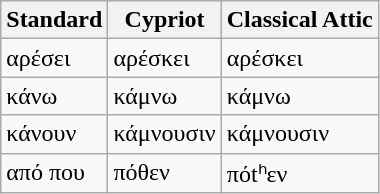<table class="wikitable">
<tr>
<th>Standard</th>
<th>Cypriot</th>
<th>Classical Attic<br></th>
</tr>
<tr>
<td>αρέσει</td>
<td>αρέσκει </td>
<td>αρέσκει </td>
</tr>
<tr>
<td>κάνω</td>
<td>κάμνω</td>
<td>κάμνω</td>
</tr>
<tr>
<td>κάνουν</td>
<td>κάμνουσιν</td>
<td>κάμνουσιν</td>
</tr>
<tr>
<td>από που</td>
<td>πόθεν</td>
<td>πόtʰεν</td>
</tr>
</table>
